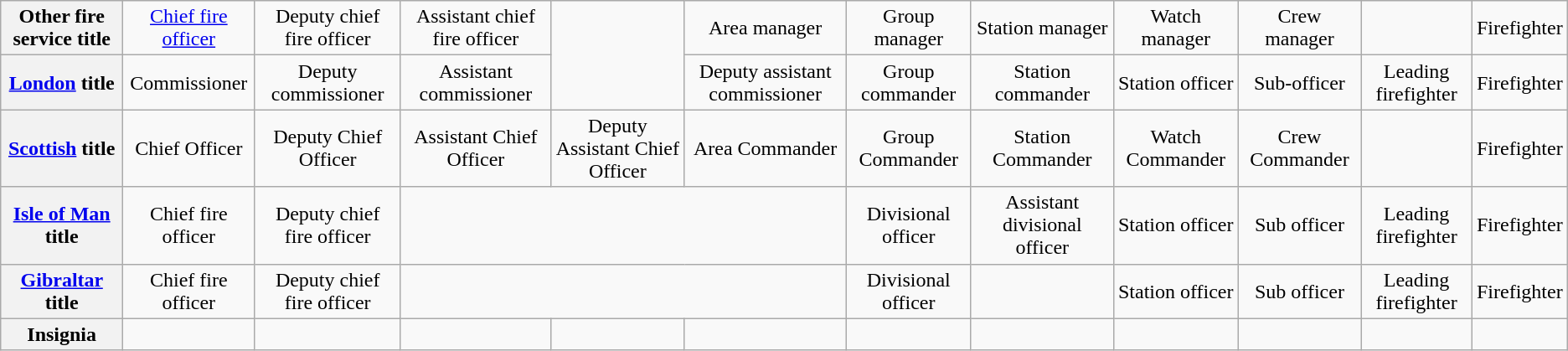<table class="wikitable">
<tr style="text-align:center;">
<th>Other fire service title</th>
<td><a href='#'>Chief fire officer</a></td>
<td>Deputy chief fire officer</td>
<td>Assistant chief fire officer</td>
<td rowspan="2"></td>
<td>Area manager</td>
<td>Group manager</td>
<td>Station manager</td>
<td>Watch manager</td>
<td>Crew manager</td>
<td></td>
<td>Firefighter</td>
</tr>
<tr style="text-align:center;">
<th><a href='#'>London</a> title</th>
<td>Commissioner</td>
<td>Deputy commissioner</td>
<td>Assistant commissioner</td>
<td>Deputy assistant commissioner</td>
<td>Group commander <br> </td>
<td>Station commander</td>
<td>Station officer</td>
<td>Sub-officer</td>
<td>Leading firefighter</td>
<td>Firefighter</td>
</tr>
<tr style="text-align:center;">
<th><a href='#'>Scottish</a> title</th>
<td>Chief Officer</td>
<td>Deputy Chief Officer</td>
<td>Assistant Chief Officer</td>
<td>Deputy Assistant Chief Officer</td>
<td>Area Commander</td>
<td>Group Commander</td>
<td>Station Commander</td>
<td>Watch Commander</td>
<td>Crew Commander</td>
<td></td>
<td>Firefighter</td>
</tr>
<tr style="text-align:center;">
<th><a href='#'>Isle of Man</a> title</th>
<td>Chief fire officer</td>
<td>Deputy chief fire officer</td>
<td colspan="3"></td>
<td>Divisional officer</td>
<td>Assistant divisional officer</td>
<td>Station officer</td>
<td>Sub officer</td>
<td>Leading firefighter</td>
<td>Firefighter</td>
</tr>
<tr style="text-align:center;">
<th><a href='#'>Gibraltar</a> title</th>
<td>Chief fire officer</td>
<td>Deputy chief fire officer</td>
<td colspan="3"></td>
<td>Divisional officer</td>
<td></td>
<td>Station officer</td>
<td>Sub officer</td>
<td>Leading firefighter</td>
<td>Firefighter</td>
</tr>
<tr style="text-align:center;">
<th>Insignia</th>
<td></td>
<td></td>
<td></td>
<td></td>
<td></td>
<td></td>
<td></td>
<td></td>
<td></td>
<td></td>
<td></td>
</tr>
</table>
